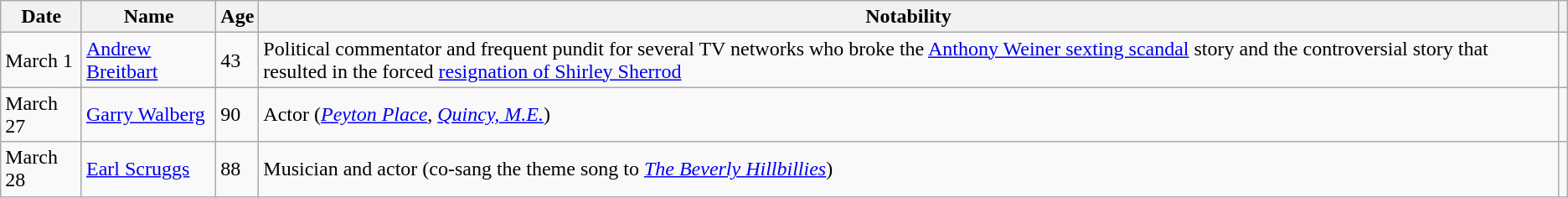<table class="wikitable sortable">
<tr ">
<th>Date</th>
<th>Name</th>
<th>Age</th>
<th>Notability</th>
<th class="unsortable"></th>
</tr>
<tr>
<td>March 1</td>
<td><a href='#'>Andrew Breitbart</a></td>
<td>43</td>
<td>Political commentator and frequent pundit for several TV networks who broke the <a href='#'>Anthony Weiner sexting scandal</a> story and the controversial story that resulted in the forced <a href='#'>resignation of Shirley Sherrod</a></td>
<td></td>
</tr>
<tr>
<td>March 27</td>
<td><a href='#'>Garry Walberg</a></td>
<td>90</td>
<td>Actor (<em><a href='#'>Peyton Place</a></em>, <em><a href='#'>Quincy, M.E.</a></em>)</td>
<td></td>
</tr>
<tr>
<td>March 28</td>
<td><a href='#'>Earl Scruggs</a></td>
<td>88</td>
<td>Musician and actor (co-sang the theme song to <em><a href='#'>The Beverly Hillbillies</a></em>)</td>
<td></td>
</tr>
</table>
